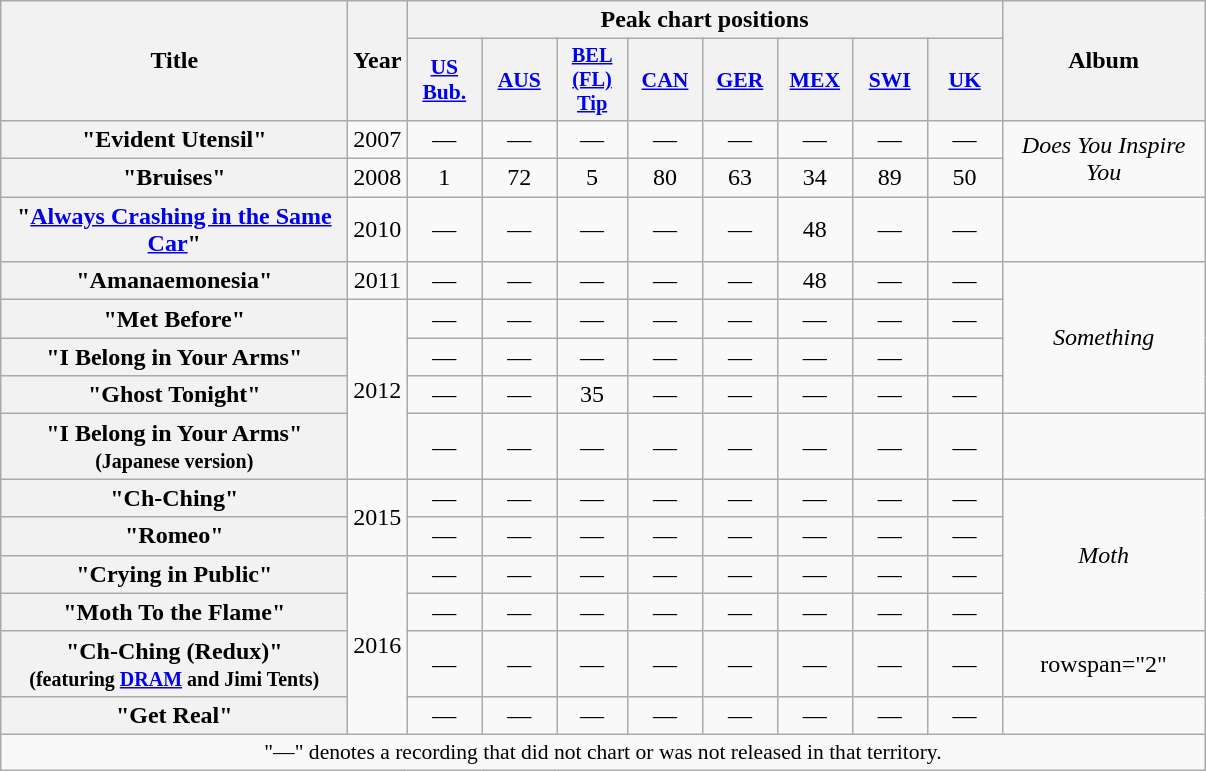<table class="wikitable plainrowheaders" style="text-align:center;">
<tr>
<th scope="col" rowspan="2" style="width:14em;">Title</th>
<th scope="col" rowspan="2" style="width:1em;">Year</th>
<th scope="col" colspan="8" style="width:1em;">Peak chart positions</th>
<th scope="col" rowspan="2" style="width:8em;">Album</th>
</tr>
<tr>
<th scope="col" style="width:3em;font-size:90%;"><a href='#'>US<br>Bub.</a><br></th>
<th scope="col" style="width:3em;font-size:90%;"><a href='#'>AUS</a><br></th>
<th scope="col" style="width:3em;font-size:85%;"><a href='#'>BEL<br>(FL)<br>Tip</a><br></th>
<th scope="col" style="width:3em;font-size:90%;"><a href='#'>CAN</a><br></th>
<th scope="col" style="width:3em;font-size:90%;"><a href='#'>GER</a><br></th>
<th scope="col" style="width:3em;font-size:90%;"><a href='#'>MEX</a><br></th>
<th scope="col" style="width:3em;font-size:90%;"><a href='#'>SWI</a><br></th>
<th scope="col" style="width:3em;font-size:90%;"><a href='#'>UK</a><br></th>
</tr>
<tr>
<th scope="row">"Evident Utensil"</th>
<td>2007</td>
<td>—</td>
<td>—</td>
<td>—</td>
<td>—</td>
<td>—</td>
<td>—</td>
<td>—</td>
<td>—</td>
<td rowspan="2"><em>Does You Inspire You</em></td>
</tr>
<tr>
<th scope="row">"Bruises"</th>
<td>2008</td>
<td>1</td>
<td>72</td>
<td>5</td>
<td>80</td>
<td>63</td>
<td>34</td>
<td>89</td>
<td>50</td>
</tr>
<tr>
<th scope="row">"<a href='#'>Always Crashing in the Same Car</a>"</th>
<td>2010</td>
<td>—</td>
<td>—</td>
<td>—</td>
<td>—</td>
<td>—</td>
<td>48</td>
<td>—</td>
<td>—</td>
<td></td>
</tr>
<tr>
<th scope="row">"Amanaemonesia"</th>
<td>2011</td>
<td>—</td>
<td>—</td>
<td>—</td>
<td>—</td>
<td>—</td>
<td>48</td>
<td>—</td>
<td>—</td>
<td rowspan="4"><em>Something</em></td>
</tr>
<tr>
<th scope="row">"Met Before"</th>
<td rowspan="4">2012</td>
<td>—</td>
<td>—</td>
<td>—</td>
<td>—</td>
<td>—</td>
<td>—</td>
<td>—</td>
<td>—</td>
</tr>
<tr>
<th scope="row">"I Belong in Your Arms"</th>
<td>—</td>
<td>—</td>
<td>—</td>
<td>—</td>
<td>—</td>
<td>—</td>
<td>—</td>
</tr>
<tr>
<th scope="row">"Ghost Tonight"</th>
<td>—</td>
<td>—</td>
<td>35</td>
<td>—</td>
<td>—</td>
<td>—</td>
<td>—</td>
<td>—</td>
</tr>
<tr>
<th scope="row">"I Belong in Your Arms"<br><small>(Japanese version)</small></th>
<td>—</td>
<td>—</td>
<td>—</td>
<td>—</td>
<td>—</td>
<td>—</td>
<td>—</td>
<td>—</td>
<td></td>
</tr>
<tr>
<th scope="row">"Ch-Ching"</th>
<td rowspan="2">2015</td>
<td>—</td>
<td>—</td>
<td>—</td>
<td>—</td>
<td>—</td>
<td>—</td>
<td>—</td>
<td>—</td>
<td rowspan="4"><em>Moth</em></td>
</tr>
<tr>
<th scope="row">"Romeo"</th>
<td>—</td>
<td>—</td>
<td>—</td>
<td>—</td>
<td>—</td>
<td>—</td>
<td>—</td>
<td>—</td>
</tr>
<tr>
<th scope="row">"Crying in Public"</th>
<td rowspan="4">2016</td>
<td>—</td>
<td>—</td>
<td>—</td>
<td>—</td>
<td>—</td>
<td>—</td>
<td>—</td>
<td>—</td>
</tr>
<tr>
<th scope="row">"Moth To the Flame"</th>
<td>—</td>
<td>—</td>
<td>—</td>
<td>—</td>
<td>—</td>
<td>—</td>
<td>—</td>
<td>—</td>
</tr>
<tr>
<th scope="row">"Ch-Ching (Redux)"<br><small>(featuring <a href='#'>DRAM</a> and Jimi Tents)</small></th>
<td>—</td>
<td>—</td>
<td>—</td>
<td>—</td>
<td>—</td>
<td>—</td>
<td>—</td>
<td>—</td>
<td>rowspan="2" </td>
</tr>
<tr>
<th scope="row">"Get Real"</th>
<td>—</td>
<td>—</td>
<td>—</td>
<td>—</td>
<td>—</td>
<td>—</td>
<td>—</td>
<td>—</td>
</tr>
<tr>
<td colspan="14" style="font-size:90%">"—" denotes a recording that did not chart or was not released in that territory.</td>
</tr>
</table>
